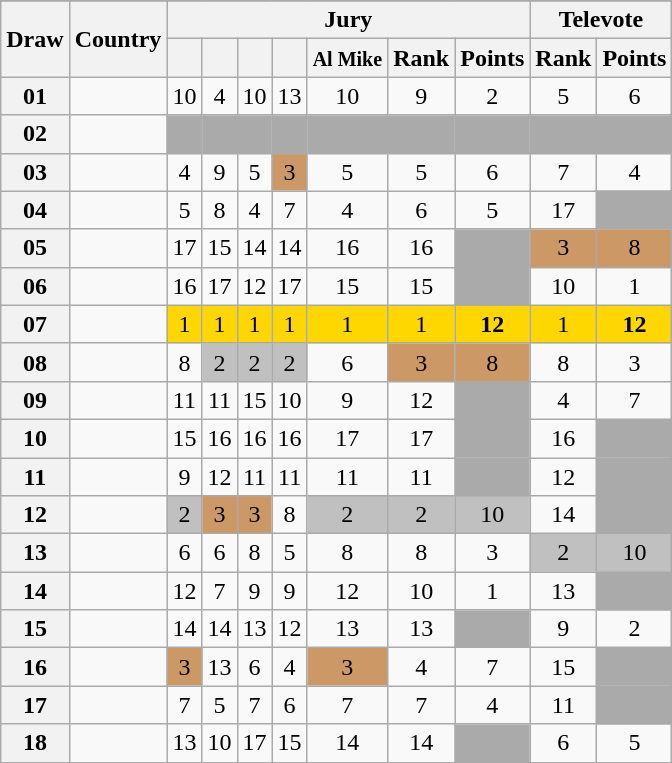<table class="sortable wikitable collapsible plainrowheaders" style="text-align:center;">
<tr>
</tr>
<tr>
<th scope="col" rowspan="2">Draw</th>
<th scope="col" rowspan="2">Country</th>
<th scope="col" colspan="7">Jury</th>
<th scope="col" colspan="2">Televote</th>
</tr>
<tr>
<th scope="col"><small></small></th>
<th scope="col"><small></small></th>
<th scope="col"><small></small></th>
<th scope="col"><small></small></th>
<th scope="col"><small>Al Mike</small></th>
<th scope="col">Rank</th>
<th scope="col">Points</th>
<th scope="col">Rank</th>
<th scope="col">Points</th>
</tr>
<tr>
<th scope="row" style="text-align:center;">01</th>
<td style="text-align:left;"></td>
<td>10</td>
<td>4</td>
<td>10</td>
<td>13</td>
<td>10</td>
<td>9</td>
<td>2</td>
<td>5</td>
<td>6</td>
</tr>
<tr class="sortbottom">
<th scope="row" style="text-align:center;">02</th>
<td style="text-align:left;"></td>
<td style="background:#AAAAAA;"></td>
<td style="background:#AAAAAA;"></td>
<td style="background:#AAAAAA;"></td>
<td style="background:#AAAAAA;"></td>
<td style="background:#AAAAAA;"></td>
<td style="background:#AAAAAA;"></td>
<td style="background:#AAAAAA;"></td>
<td style="background:#AAAAAA;"></td>
<td style="background:#AAAAAA;"></td>
</tr>
<tr>
<th scope="row" style="text-align:center;">03</th>
<td style="text-align:left;"></td>
<td>4</td>
<td>9</td>
<td>5</td>
<td style="background:#CC9966;">3</td>
<td>5</td>
<td>5</td>
<td>6</td>
<td>7</td>
<td>4</td>
</tr>
<tr>
<th scope="row" style="text-align:center;">04</th>
<td style="text-align:left;"></td>
<td>5</td>
<td>8</td>
<td>4</td>
<td>7</td>
<td>4</td>
<td>6</td>
<td>5</td>
<td>17</td>
<td style="background:#AAAAAA;"></td>
</tr>
<tr>
<th scope="row" style="text-align:center;">05</th>
<td style="text-align:left;"></td>
<td>17</td>
<td>15</td>
<td>14</td>
<td>14</td>
<td>16</td>
<td>16</td>
<td style="background:#AAAAAA;"></td>
<td style="background:#CC9966;">3</td>
<td style="background:#CC9966;">8</td>
</tr>
<tr>
<th scope="row" style="text-align:center;">06</th>
<td style="text-align:left;"></td>
<td>16</td>
<td>17</td>
<td>12</td>
<td>17</td>
<td>15</td>
<td>15</td>
<td style="background:#AAAAAA;"></td>
<td>10</td>
<td>1</td>
</tr>
<tr>
<th scope="row" style="text-align:center;">07</th>
<td style="text-align:left;"></td>
<td style="background:gold;">1</td>
<td style="background:gold;">1</td>
<td style="background:gold;">1</td>
<td style="background:gold;">1</td>
<td style="background:gold;">1</td>
<td style="background:gold;">1</td>
<td style="background:gold;"><strong>12</strong></td>
<td style="background:gold;">1</td>
<td style="background:gold;"><strong>12</strong></td>
</tr>
<tr>
<th scope="row" style="text-align:center;">08</th>
<td style="text-align:left;"></td>
<td>8</td>
<td style="background:silver;">2</td>
<td style="background:silver;">2</td>
<td style="background:silver;">2</td>
<td>6</td>
<td style="background:#CC9966;">3</td>
<td style="background:#CC9966;">8</td>
<td>8</td>
<td>3</td>
</tr>
<tr>
<th scope="row" style="text-align:center;">09</th>
<td style="text-align:left;"></td>
<td>11</td>
<td>11</td>
<td>15</td>
<td>10</td>
<td>9</td>
<td>12</td>
<td style="background:#AAAAAA;"></td>
<td>4</td>
<td>7</td>
</tr>
<tr>
<th scope="row" style="text-align:center;">10</th>
<td style="text-align:left;"></td>
<td>15</td>
<td>16</td>
<td>16</td>
<td>16</td>
<td>17</td>
<td>17</td>
<td style="background:#AAAAAA;"></td>
<td>16</td>
<td style="background:#AAAAAA;"></td>
</tr>
<tr>
<th scope="row" style="text-align:center;">11</th>
<td style="text-align:left;"></td>
<td>9</td>
<td>12</td>
<td>11</td>
<td>11</td>
<td>11</td>
<td>11</td>
<td style="background:#AAAAAA;"></td>
<td>12</td>
<td style="background:#AAAAAA;"></td>
</tr>
<tr>
<th scope="row" style="text-align:center;">12</th>
<td style="text-align:left;"></td>
<td style="background:silver;">2</td>
<td style="background:#CC9966;">3</td>
<td style="background:#CC9966;">3</td>
<td>8</td>
<td style="background:silver;">2</td>
<td style="background:silver;">2</td>
<td style="background:silver;">10</td>
<td>14</td>
<td style="background:#AAAAAA;"></td>
</tr>
<tr>
<th scope="row" style="text-align:center;">13</th>
<td style="text-align:left;"></td>
<td>6</td>
<td>6</td>
<td>8</td>
<td>5</td>
<td>8</td>
<td>8</td>
<td>3</td>
<td style="background:silver;">2</td>
<td style="background:silver;">10</td>
</tr>
<tr>
<th scope="row" style="text-align:center;">14</th>
<td style="text-align:left;"></td>
<td>12</td>
<td>7</td>
<td>9</td>
<td>9</td>
<td>12</td>
<td>10</td>
<td>1</td>
<td>13</td>
<td style="background:#AAAAAA;"></td>
</tr>
<tr>
<th scope="row" style="text-align:center;">15</th>
<td style="text-align:left;"></td>
<td>14</td>
<td>14</td>
<td>13</td>
<td>12</td>
<td>13</td>
<td>13</td>
<td style="background:#AAAAAA;"></td>
<td>9</td>
<td>2</td>
</tr>
<tr>
<th scope="row" style="text-align:center;">16</th>
<td style="text-align:left;"></td>
<td style="background:#CC9966;">3</td>
<td>13</td>
<td>6</td>
<td>4</td>
<td style="background:#CC9966;">3</td>
<td>4</td>
<td>7</td>
<td>15</td>
<td style="background:#AAAAAA;"></td>
</tr>
<tr>
<th scope="row" style="text-align:center;">17</th>
<td style="text-align:left;"></td>
<td>7</td>
<td>5</td>
<td>7</td>
<td>6</td>
<td>7</td>
<td>7</td>
<td>4</td>
<td>11</td>
<td style="background:#AAAAAA;"></td>
</tr>
<tr>
<th scope="row" style="text-align:center;">18</th>
<td style="text-align:left;"></td>
<td>13</td>
<td>10</td>
<td>17</td>
<td>15</td>
<td>14</td>
<td>14</td>
<td style="background:#AAAAAA;"></td>
<td>6</td>
<td>5</td>
</tr>
</table>
